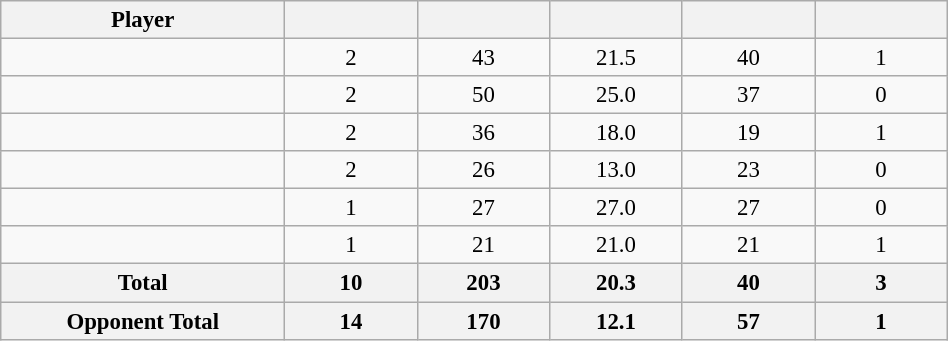<table class="wikitable sortable" style="text-align:center; width:50%; font-size:95%;">
<tr>
<th width="30%">Player</th>
<th width="14%"></th>
<th width="14%"></th>
<th width="14%"></th>
<th width="14%"></th>
<th width="14%"></th>
</tr>
<tr>
<td align=left></td>
<td>2</td>
<td>43</td>
<td>21.5</td>
<td>40</td>
<td>1</td>
</tr>
<tr>
<td align=left></td>
<td>2</td>
<td>50</td>
<td>25.0</td>
<td>37</td>
<td>0</td>
</tr>
<tr>
<td align=left></td>
<td>2</td>
<td>36</td>
<td>18.0</td>
<td>19</td>
<td>1</td>
</tr>
<tr>
<td align=left></td>
<td>2</td>
<td>26</td>
<td>13.0</td>
<td>23</td>
<td>0</td>
</tr>
<tr>
<td align=left></td>
<td>1</td>
<td>27</td>
<td>27.0</td>
<td>27</td>
<td>0</td>
</tr>
<tr>
<td align=left></td>
<td>1</td>
<td>21</td>
<td>21.0</td>
<td>21</td>
<td>1</td>
</tr>
<tr>
<th>Total</th>
<th>10</th>
<th>203</th>
<th>20.3</th>
<th>40</th>
<th>3</th>
</tr>
<tr>
<th>Opponent Total</th>
<th>14</th>
<th>170</th>
<th>12.1</th>
<th>57</th>
<th>1</th>
</tr>
</table>
